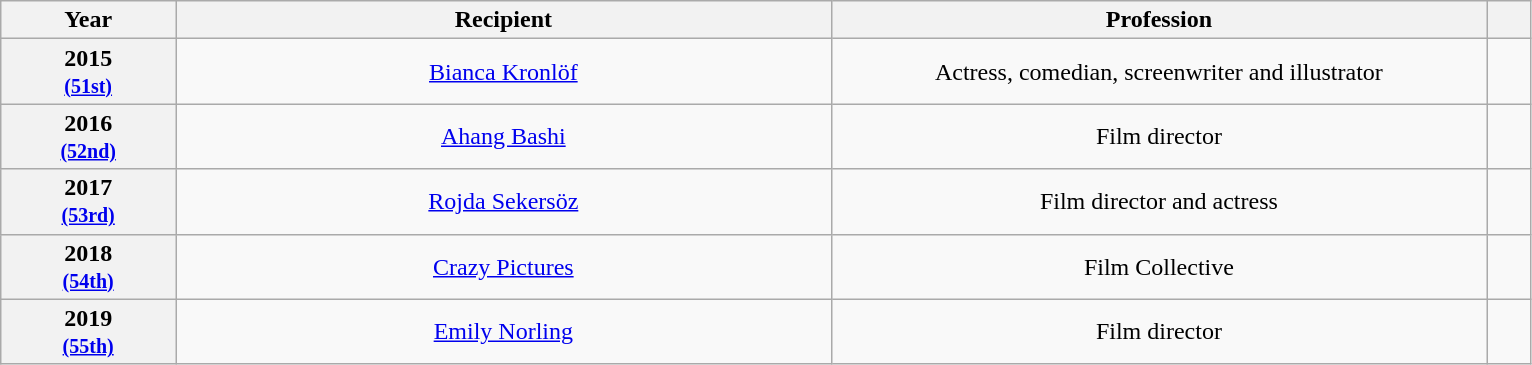<table class="wikitable" style="text-align:center;">
<tr>
<th scope="col" style="width:8%;">Year</th>
<th scope="col" style="width:30%;">Recipient</th>
<th scope="col" style="width:30%;">Profession</th>
<th scope="col" style="width:2%;"></th>
</tr>
<tr>
<th scope="row" rowspan=1 style="text-align:center"><strong>2015</strong><br><small><a href='#'>(51st)</a></small></th>
<td align="center"><a href='#'>Bianca Kronlöf</a></td>
<td align="center">Actress, comedian, screenwriter and illustrator</td>
<td rowspan="1"></td>
</tr>
<tr>
<th scope="row" rowspan=1 style="text-align:center"><strong>2016</strong><br><small><a href='#'>(52nd)</a></small></th>
<td align="center"><a href='#'>Ahang Bashi</a></td>
<td align="center">Film director</td>
<td rowspan="1"></td>
</tr>
<tr>
<th scope="row" rowspan=1 style="text-align:center"><strong>2017</strong><br><small><a href='#'>(53rd)</a></small></th>
<td align="center"><a href='#'>Rojda Sekersöz</a></td>
<td align="center">Film director and actress</td>
<td rowspan="1"></td>
</tr>
<tr>
<th scope="row" rowspan=1 style="text-align:center"><strong>2018</strong><br><small><a href='#'>(54th)</a></small></th>
<td align="center"><a href='#'>Crazy Pictures</a></td>
<td align="center">Film Collective</td>
<td rowspan="1"></td>
</tr>
<tr>
<th scope="row" rowspan=1 style="text-align:center"><strong>2019</strong><br><small><a href='#'>(55th)</a></small></th>
<td align="center"><a href='#'>Emily Norling</a></td>
<td align="center">Film director</td>
<td rowspan="1"></td>
</tr>
</table>
